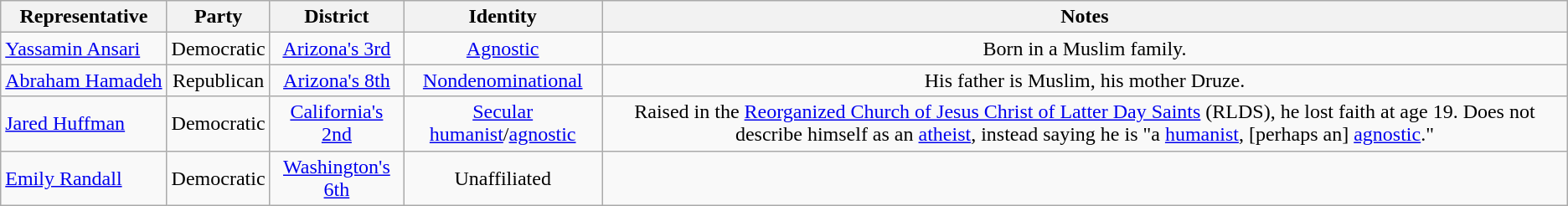<table class="wikitable sortable" style="text-align:center">
<tr>
<th>Representative</th>
<th>Party</th>
<th>District</th>
<th>Identity</th>
<th>Notes</th>
</tr>
<tr>
<td align=left nowrap> <a href='#'>Yassamin Ansari</a></td>
<td>Democratic</td>
<td><a href='#'>Arizona's 3rd</a></td>
<td><a href='#'>Agnostic</a></td>
<td>Born in a Muslim family.</td>
</tr>
<tr>
<td align=left nowrap> <a href='#'>Abraham Hamadeh</a></td>
<td>Republican</td>
<td><a href='#'>Arizona's 8th</a></td>
<td><a href='#'>Nondenominational</a></td>
<td>His father is Muslim, his mother Druze.</td>
</tr>
<tr>
<td align=left nowrap> <a href='#'>Jared Huffman</a></td>
<td>Democratic</td>
<td><a href='#'>California's 2nd</a></td>
<td><a href='#'>Secular humanist</a>/<a href='#'>agnostic</a></td>
<td>Raised in the <a href='#'>Reorganized Church of Jesus Christ of Latter Day Saints</a> (RLDS), he lost faith at age 19. Does not describe himself as an <a href='#'>atheist</a>, instead saying he is "a <a href='#'>humanist</a>, [perhaps an] <a href='#'>agnostic</a>."</td>
</tr>
<tr>
<td align=left nowrap> <a href='#'>Emily Randall</a></td>
<td>Democratic</td>
<td><a href='#'>Washington's 6th</a></td>
<td>Unaffiliated</td>
<td></td>
</tr>
</table>
